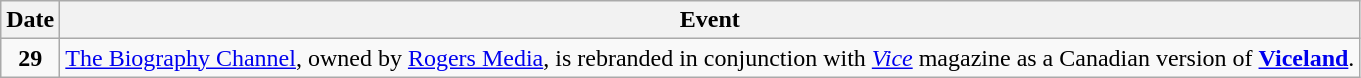<table class="wikitable">
<tr>
<th>Date</th>
<th>Event</th>
</tr>
<tr>
<td style="text-align:center;"><strong>29</strong></td>
<td><a href='#'>The Biography Channel</a>, owned by <a href='#'>Rogers Media</a>, is rebranded in conjunction with <em><a href='#'>Vice</a></em> magazine as a Canadian version of <strong><a href='#'>Viceland</a></strong>.</td>
</tr>
</table>
